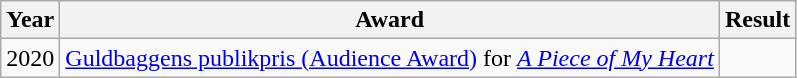<table class="wikitable sortable">
<tr>
<th>Year</th>
<th>Award</th>
<th>Result</th>
</tr>
<tr>
<td>2020</td>
<td><a href='#'>Guldbaggens publikpris (Audience Award)</a> for <em><a href='#'>A Piece of My Heart</a></em></td>
<td></td>
</tr>
</table>
